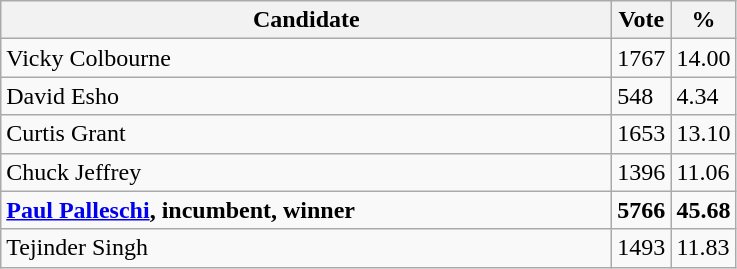<table class="wikitable">
<tr>
<th bgcolor="#DDDDFF" width="400px">Candidate</th>
<th bgcolor="#DDDDFF">Vote</th>
<th bgcolor="#DDDDFF">%</th>
</tr>
<tr>
<td>Vicky Colbourne <small></small></td>
<td>1767</td>
<td>14.00</td>
</tr>
<tr>
<td>David Esho  <small></small></td>
<td>548</td>
<td>4.34</td>
</tr>
<tr>
<td>Curtis Grant <small></small></td>
<td>1653</td>
<td>13.10</td>
</tr>
<tr>
<td>Chuck Jeffrey <small></small></td>
<td>1396</td>
<td>11.06</td>
</tr>
<tr>
<td><strong><a href='#'>Paul Palleschi</a>, incumbent, winner</strong></td>
<td><strong>5766</strong></td>
<td><strong>45.68</strong></td>
</tr>
<tr>
<td>Tejinder Singh</td>
<td>1493</td>
<td>11.83</td>
</tr>
</table>
